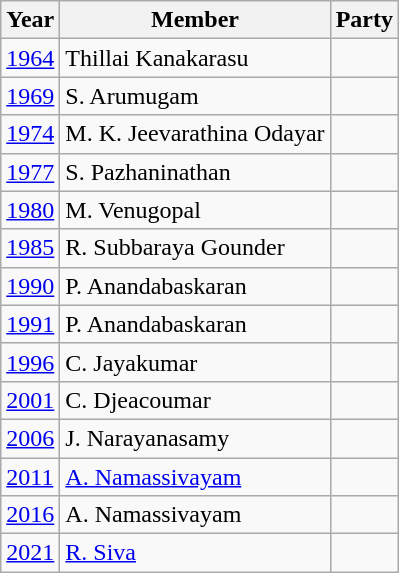<table class="wikitable sortable">
<tr>
<th>Year</th>
<th>Member</th>
<th colspan=2>Party</th>
</tr>
<tr>
<td><a href='#'>1964</a></td>
<td>Thillai Kanakarasu</td>
<td></td>
</tr>
<tr>
<td><a href='#'>1969</a></td>
<td>S. Arumugam</td>
<td></td>
</tr>
<tr>
<td><a href='#'>1974</a></td>
<td>M. K. Jeevarathina Odayar</td>
<td></td>
</tr>
<tr>
<td><a href='#'>1977</a></td>
<td>S. Pazhaninathan</td>
<td></td>
</tr>
<tr>
<td><a href='#'>1980</a></td>
<td>M. Venugopal</td>
<td></td>
</tr>
<tr>
<td><a href='#'>1985</a></td>
<td>R. Subbaraya Gounder</td>
<td></td>
</tr>
<tr>
<td><a href='#'>1990</a></td>
<td>P. Anandabaskaran</td>
<td></td>
</tr>
<tr>
<td><a href='#'>1991</a></td>
<td>P. Anandabaskaran</td>
<td></td>
</tr>
<tr>
<td><a href='#'>1996</a></td>
<td>C. Jayakumar</td>
<td></td>
</tr>
<tr>
<td><a href='#'>2001</a></td>
<td>C. Djeacoumar</td>
<td></td>
</tr>
<tr>
<td><a href='#'>2006</a></td>
<td>J. Narayanasamy</td>
<td></td>
</tr>
<tr>
<td><a href='#'>2011</a></td>
<td><a href='#'>A. Namassivayam</a></td>
<td></td>
</tr>
<tr>
<td><a href='#'>2016</a></td>
<td>A. Namassivayam</td>
<td></td>
</tr>
<tr>
<td><a href='#'>2021</a></td>
<td><a href='#'>R. Siva</a></td>
<td></td>
</tr>
</table>
